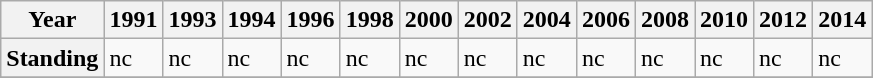<table class="wikitable">
<tr>
<th>Year</th>
<th>1991</th>
<th>1993</th>
<th>1994</th>
<th>1996</th>
<th>1998</th>
<th>2000</th>
<th>2002</th>
<th>2004</th>
<th>2006</th>
<th>2008</th>
<th>2010</th>
<th>2012</th>
<th>2014</th>
</tr>
<tr>
<th>Standing</th>
<td>nc</td>
<td>nc</td>
<td>nc</td>
<td>nc</td>
<td>nc</td>
<td>nc</td>
<td>nc</td>
<td>nc</td>
<td>nc</td>
<td>nc</td>
<td>nc</td>
<td>nc</td>
<td>nc</td>
</tr>
<tr>
</tr>
</table>
